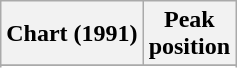<table class="wikitable sortable">
<tr>
<th align="left">Chart (1991)</th>
<th align="center">Peak<br>position</th>
</tr>
<tr>
</tr>
<tr>
</tr>
</table>
